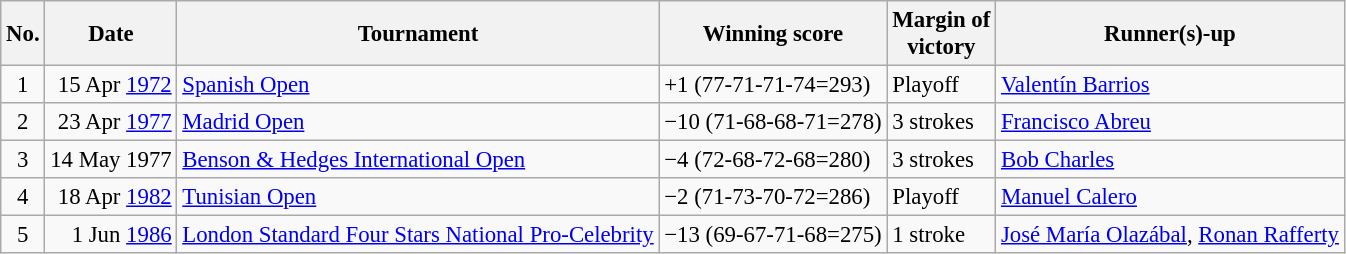<table class="wikitable" style="font-size:95%;">
<tr>
<th>No.</th>
<th>Date</th>
<th>Tournament</th>
<th>Winning score</th>
<th>Margin of<br>victory</th>
<th>Runner(s)-up</th>
</tr>
<tr>
<td align=center>1</td>
<td align=right>15 Apr <a href='#'>1972</a></td>
<td><a href='#'>Spanish Open</a></td>
<td>+1 (77-71-71-74=293)</td>
<td>Playoff</td>
<td> <a href='#'>Valentín Barrios</a></td>
</tr>
<tr>
<td align=center>2</td>
<td align=right>23 Apr <a href='#'>1977</a></td>
<td><a href='#'>Madrid Open</a></td>
<td>−10 (71-68-68-71=278)</td>
<td>3 strokes</td>
<td> <a href='#'>Francisco Abreu</a></td>
</tr>
<tr>
<td align=center>3</td>
<td align=right>14 May 1977</td>
<td><a href='#'>Benson & Hedges International Open</a></td>
<td>−4 (72-68-72-68=280)</td>
<td>3 strokes</td>
<td> <a href='#'>Bob Charles</a></td>
</tr>
<tr>
<td align=center>4</td>
<td align=right>18 Apr <a href='#'>1982</a></td>
<td><a href='#'>Tunisian Open</a></td>
<td>−2 (71-73-70-72=286)</td>
<td>Playoff</td>
<td> <a href='#'>Manuel Calero</a></td>
</tr>
<tr>
<td align=center>5</td>
<td align=right>1 Jun <a href='#'>1986</a></td>
<td><a href='#'>London Standard Four Stars National Pro-Celebrity</a></td>
<td>−13 (69-67-71-68=275)</td>
<td>1 stroke</td>
<td> <a href='#'>José María Olazábal</a>,  <a href='#'>Ronan Rafferty</a></td>
</tr>
</table>
